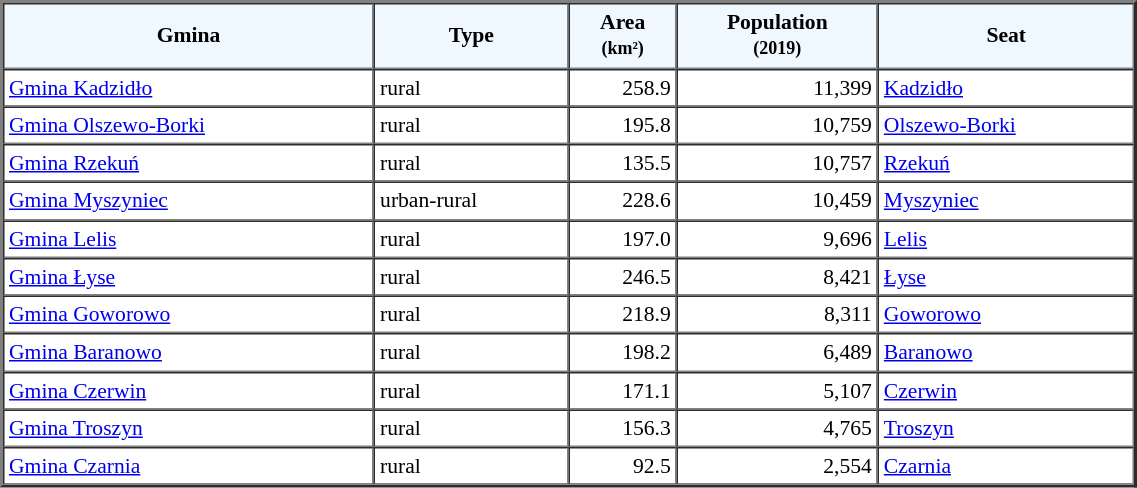<table width="60%" border="2" cellpadding="3" cellspacing="0" style="font-size:90%;line-height:120%;">
<tr bgcolor="F0F8FF">
<td style="text-align:center;"><strong>Gmina</strong></td>
<td style="text-align:center;"><strong>Type</strong></td>
<td style="text-align:center;"><strong>Area<br><small>(km²)</small></strong></td>
<td style="text-align:center;"><strong>Population<br><small>(2019)</small></strong></td>
<td style="text-align:center;"><strong>Seat</strong></td>
</tr>
<tr>
<td><a href='#'>Gmina Kadzidło</a></td>
<td>rural</td>
<td style="text-align:right;">258.9</td>
<td style="text-align:right;">11,399</td>
<td><a href='#'>Kadzidło</a></td>
</tr>
<tr>
<td><a href='#'>Gmina Olszewo-Borki</a></td>
<td>rural</td>
<td style="text-align:right;">195.8</td>
<td style="text-align:right;">10,759</td>
<td><a href='#'>Olszewo-Borki</a></td>
</tr>
<tr>
<td><a href='#'>Gmina Rzekuń</a></td>
<td>rural</td>
<td style="text-align:right;">135.5</td>
<td style="text-align:right;">10,757</td>
<td><a href='#'>Rzekuń</a></td>
</tr>
<tr>
<td><a href='#'>Gmina Myszyniec</a></td>
<td>urban-rural</td>
<td style="text-align:right;">228.6</td>
<td style="text-align:right;">10,459</td>
<td><a href='#'>Myszyniec</a></td>
</tr>
<tr>
<td><a href='#'>Gmina Lelis</a></td>
<td>rural</td>
<td style="text-align:right;">197.0</td>
<td style="text-align:right;">9,696</td>
<td><a href='#'>Lelis</a></td>
</tr>
<tr>
<td><a href='#'>Gmina Łyse</a></td>
<td>rural</td>
<td style="text-align:right;">246.5</td>
<td style="text-align:right;">8,421</td>
<td><a href='#'>Łyse</a></td>
</tr>
<tr>
<td><a href='#'>Gmina Goworowo</a></td>
<td>rural</td>
<td style="text-align:right;">218.9</td>
<td style="text-align:right;">8,311</td>
<td><a href='#'>Goworowo</a></td>
</tr>
<tr>
<td><a href='#'>Gmina Baranowo</a></td>
<td>rural</td>
<td style="text-align:right;">198.2</td>
<td style="text-align:right;">6,489</td>
<td><a href='#'>Baranowo</a></td>
</tr>
<tr>
<td><a href='#'>Gmina Czerwin</a></td>
<td>rural</td>
<td style="text-align:right;">171.1</td>
<td style="text-align:right;">5,107</td>
<td><a href='#'>Czerwin</a></td>
</tr>
<tr>
<td><a href='#'>Gmina Troszyn</a></td>
<td>rural</td>
<td style="text-align:right;">156.3</td>
<td style="text-align:right;">4,765</td>
<td><a href='#'>Troszyn</a></td>
</tr>
<tr>
<td><a href='#'>Gmina Czarnia</a></td>
<td>rural</td>
<td style="text-align:right;">92.5</td>
<td style="text-align:right;">2,554</td>
<td><a href='#'>Czarnia</a></td>
</tr>
<tr>
</tr>
</table>
